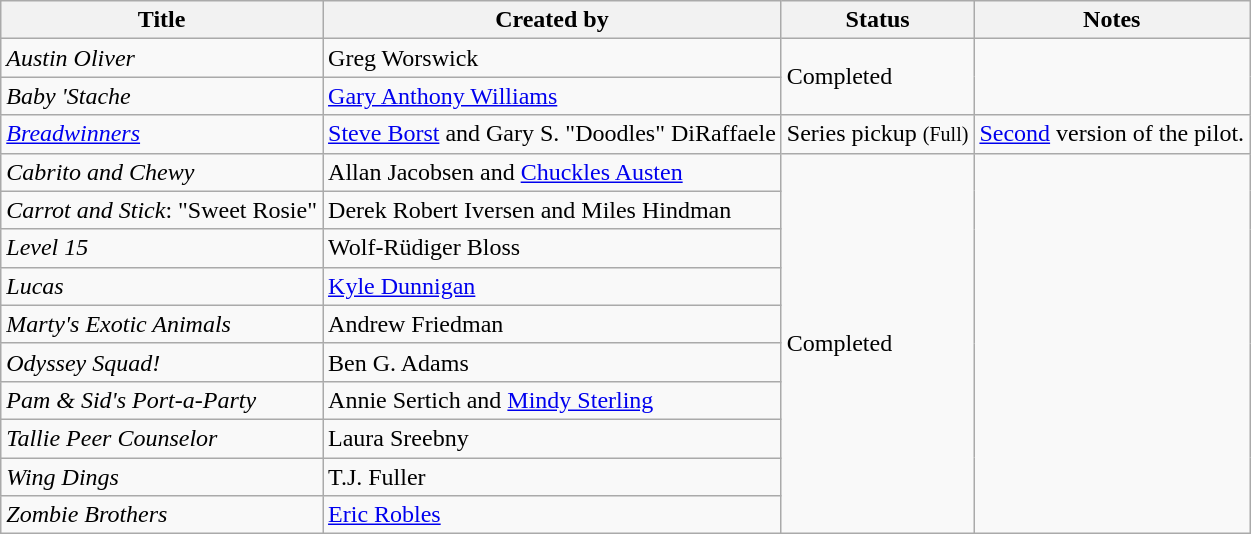<table class="wikitable sortable">
<tr>
<th>Title</th>
<th>Created by</th>
<th>Status</th>
<th>Notes</th>
</tr>
<tr>
<td><em>Austin Oliver</em></td>
<td>Greg Worswick</td>
<td rowspan="2">Completed</td>
<td rowspan="2"></td>
</tr>
<tr>
<td><em>Baby 'Stache</em></td>
<td><a href='#'>Gary Anthony Williams</a></td>
</tr>
<tr>
<td><em><a href='#'>Breadwinners</a></em></td>
<td><a href='#'>Steve Borst</a> and Gary S. "Doodles" DiRaffaele</td>
<td>Series pickup <small>(Full)</small></td>
<td><a href='#'>Second</a> version of the pilot.</td>
</tr>
<tr>
<td><em>Cabrito and Chewy</em></td>
<td>Allan Jacobsen and <a href='#'>Chuckles Austen</a></td>
<td rowspan="10">Completed</td>
<td rowspan="10"></td>
</tr>
<tr>
<td><em>Carrot and Stick</em>: "Sweet Rosie"</td>
<td>Derek Robert Iversen and Miles Hindman</td>
</tr>
<tr>
<td><em>Level 15</em></td>
<td>Wolf-Rüdiger Bloss</td>
</tr>
<tr>
<td><em>Lucas</em></td>
<td><a href='#'>Kyle Dunnigan</a></td>
</tr>
<tr>
<td><em>Marty's Exotic Animals</em></td>
<td>Andrew Friedman</td>
</tr>
<tr>
<td><em>Odyssey Squad!</em></td>
<td>Ben G. Adams</td>
</tr>
<tr>
<td><em>Pam & Sid's Port-a-Party</em></td>
<td>Annie Sertich and <a href='#'>Mindy Sterling</a></td>
</tr>
<tr>
<td><em>Tallie Peer Counselor</em></td>
<td>Laura Sreebny</td>
</tr>
<tr>
<td><em>Wing Dings</em></td>
<td>T.J. Fuller</td>
</tr>
<tr>
<td><em>Zombie Brothers</em></td>
<td><a href='#'>Eric Robles</a></td>
</tr>
</table>
